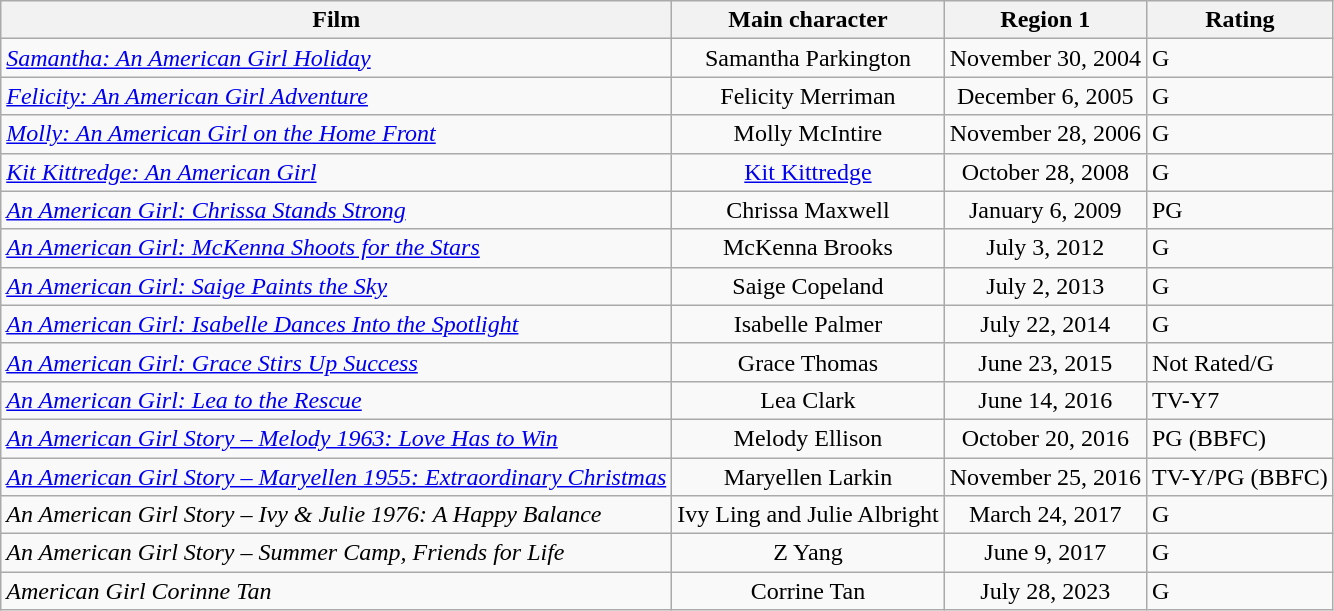<table class="wikitable">
<tr>
<th>Film</th>
<th>Main character</th>
<th>Region 1</th>
<th>Rating</th>
</tr>
<tr>
<td><em><a href='#'>Samantha: An American Girl Holiday</a></em></td>
<td style="text-align:center;">Samantha Parkington</td>
<td style="text-align:center;">November 30, 2004</td>
<td>G</td>
</tr>
<tr>
<td><em><a href='#'>Felicity: An American Girl Adventure</a></em></td>
<td style="text-align:center;">Felicity Merriman</td>
<td style="text-align:center;">December 6, 2005</td>
<td>G</td>
</tr>
<tr>
<td><em><a href='#'>Molly: An American Girl on the Home Front</a></em></td>
<td style="text-align:center;">Molly McIntire</td>
<td style="text-align:center;">November 28, 2006</td>
<td>G</td>
</tr>
<tr>
<td><em><a href='#'>Kit Kittredge: An American Girl</a></em></td>
<td style="text-align:center;"><a href='#'>Kit Kittredge</a></td>
<td style="text-align:center;">October 28, 2008</td>
<td>G</td>
</tr>
<tr>
<td><em><a href='#'>An American Girl: Chrissa Stands Strong</a></em></td>
<td style="text-align:center;">Chrissa Maxwell</td>
<td style="text-align:center;">January 6, 2009</td>
<td>PG</td>
</tr>
<tr>
<td><em><a href='#'>An American Girl: McKenna Shoots for the Stars</a></em></td>
<td style="text-align:center;">McKenna Brooks</td>
<td style="text-align:center;">July 3, 2012</td>
<td>G</td>
</tr>
<tr>
<td><em><a href='#'>An American Girl: Saige Paints the Sky</a></em></td>
<td style="text-align:center;">Saige Copeland</td>
<td style="text-align:center;">July 2, 2013</td>
<td>G</td>
</tr>
<tr>
<td><em><a href='#'>An American Girl: Isabelle Dances Into the Spotlight</a></em></td>
<td style="text-align:center;">Isabelle Palmer</td>
<td style="text-align:center;">July 22, 2014</td>
<td>G</td>
</tr>
<tr>
<td><em><a href='#'>An American Girl: Grace Stirs Up Success</a></em></td>
<td style="text-align:center;">Grace Thomas</td>
<td style="text-align:center;">June 23, 2015</td>
<td>Not Rated/G</td>
</tr>
<tr>
<td><em><a href='#'>An American Girl: Lea to the Rescue</a></em></td>
<td style="text-align:center;">Lea Clark</td>
<td style="text-align:center;">June 14, 2016</td>
<td>TV-Y7</td>
</tr>
<tr>
<td><em><a href='#'>An American Girl Story – Melody 1963: Love Has to Win</a></em></td>
<td style="text-align:center;">Melody Ellison</td>
<td style="text-align:center;">October 20, 2016</td>
<td>PG (BBFC)</td>
</tr>
<tr>
<td><em><a href='#'>An American Girl Story – Maryellen 1955: Extraordinary Christmas</a></em></td>
<td style="text-align:center;">Maryellen Larkin</td>
<td style="text-align:center;">November 25, 2016</td>
<td>TV-Y/PG (BBFC)</td>
</tr>
<tr>
<td><em>An American Girl Story – Ivy & Julie 1976: A Happy Balance</em></td>
<td style="text-align:center;">Ivy Ling and Julie Albright</td>
<td style="text-align:center;">March 24, 2017</td>
<td>G</td>
</tr>
<tr>
<td><em>An American Girl Story – Summer Camp, Friends for Life</em></td>
<td style="text-align:center;">Z Yang</td>
<td style="text-align:center;">June 9, 2017</td>
<td>G</td>
</tr>
<tr>
<td><em>American Girl Corinne Tan</em></td>
<td style="text-align:center;">Corrine Tan</td>
<td style="text-align:center;">July 28, 2023</td>
<td>G</td>
</tr>
</table>
